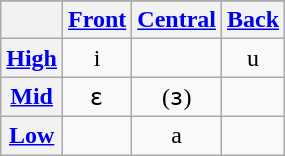<table class="wikitable IPA">
<tr>
</tr>
<tr>
<th></th>
<th><a href='#'>Front</a></th>
<th><a href='#'>Central</a></th>
<th><a href='#'>Back</a></th>
</tr>
<tr style="text-align: center;">
<th><strong><a href='#'>High</a></strong></th>
<td>i</td>
<td></td>
<td>u</td>
</tr>
<tr style="text-align: center;">
<th><strong><a href='#'>Mid</a></strong></th>
<td>ɛ</td>
<td>(ɜ)</td>
<td></td>
</tr>
<tr style="text-align: center;">
<th><strong><a href='#'>Low</a></strong></th>
<td></td>
<td>a</td>
<td></td>
</tr>
</table>
